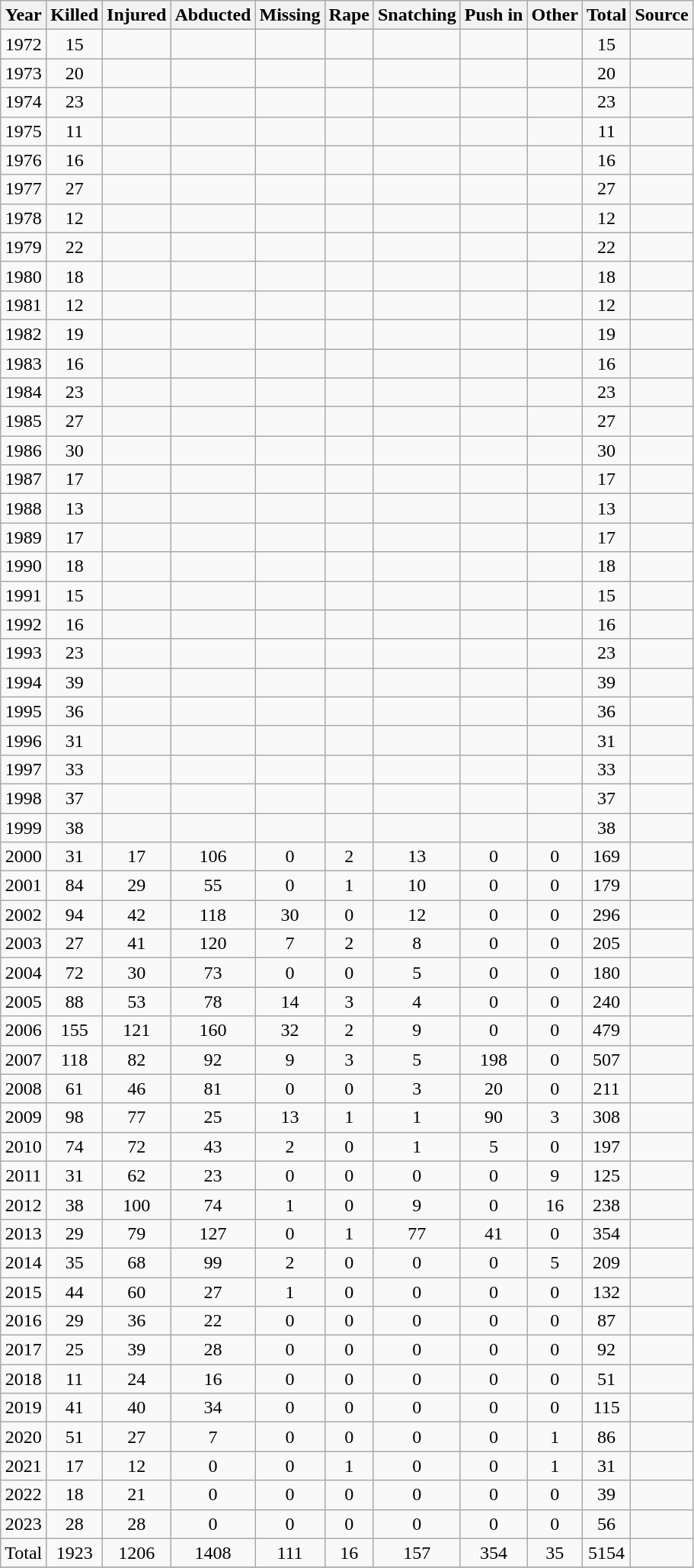<table class="wikitable" style="text-align: center">
<tr>
<th>Year</th>
<th>Killed</th>
<th>Injured</th>
<th>Abducted</th>
<th>Missing</th>
<th>Rape</th>
<th>Snatching</th>
<th>Push in</th>
<th>Other</th>
<th>Total</th>
<th>Source</th>
</tr>
<tr>
<td>1972</td>
<td>15</td>
<td></td>
<td></td>
<td></td>
<td></td>
<td></td>
<td></td>
<td></td>
<td>15</td>
<td></td>
</tr>
<tr>
<td>1973</td>
<td>20</td>
<td></td>
<td></td>
<td></td>
<td></td>
<td></td>
<td></td>
<td></td>
<td>20</td>
<td></td>
</tr>
<tr>
<td>1974</td>
<td>23</td>
<td></td>
<td></td>
<td></td>
<td></td>
<td></td>
<td></td>
<td></td>
<td>23</td>
<td></td>
</tr>
<tr>
<td>1975</td>
<td>11</td>
<td></td>
<td></td>
<td></td>
<td></td>
<td></td>
<td></td>
<td></td>
<td>11</td>
<td></td>
</tr>
<tr>
<td>1976</td>
<td>16</td>
<td></td>
<td></td>
<td></td>
<td></td>
<td></td>
<td></td>
<td></td>
<td>16</td>
<td></td>
</tr>
<tr>
<td>1977</td>
<td>27</td>
<td></td>
<td></td>
<td></td>
<td></td>
<td></td>
<td></td>
<td></td>
<td>27</td>
<td></td>
</tr>
<tr>
<td>1978</td>
<td>12</td>
<td></td>
<td></td>
<td></td>
<td></td>
<td></td>
<td></td>
<td></td>
<td>12</td>
<td></td>
</tr>
<tr>
<td>1979</td>
<td>22</td>
<td></td>
<td></td>
<td></td>
<td></td>
<td></td>
<td></td>
<td></td>
<td>22</td>
<td></td>
</tr>
<tr>
<td>1980</td>
<td>18</td>
<td></td>
<td></td>
<td></td>
<td></td>
<td></td>
<td></td>
<td></td>
<td>18</td>
<td></td>
</tr>
<tr>
<td>1981</td>
<td>12</td>
<td></td>
<td></td>
<td></td>
<td></td>
<td></td>
<td></td>
<td></td>
<td>12</td>
<td></td>
</tr>
<tr>
<td>1982</td>
<td>19</td>
<td></td>
<td></td>
<td></td>
<td></td>
<td></td>
<td></td>
<td></td>
<td>19</td>
<td></td>
</tr>
<tr>
<td>1983</td>
<td>16</td>
<td></td>
<td></td>
<td></td>
<td></td>
<td></td>
<td></td>
<td></td>
<td>16</td>
<td></td>
</tr>
<tr>
<td>1984</td>
<td>23</td>
<td></td>
<td></td>
<td></td>
<td></td>
<td></td>
<td></td>
<td></td>
<td>23</td>
<td></td>
</tr>
<tr>
<td>1985</td>
<td>27</td>
<td></td>
<td></td>
<td></td>
<td></td>
<td></td>
<td></td>
<td></td>
<td>27</td>
<td></td>
</tr>
<tr>
<td>1986</td>
<td>30</td>
<td></td>
<td></td>
<td></td>
<td></td>
<td></td>
<td></td>
<td></td>
<td>30</td>
<td></td>
</tr>
<tr>
<td>1987</td>
<td>17</td>
<td></td>
<td></td>
<td></td>
<td></td>
<td></td>
<td></td>
<td></td>
<td>17</td>
<td></td>
</tr>
<tr>
<td>1988</td>
<td>13</td>
<td></td>
<td></td>
<td></td>
<td></td>
<td></td>
<td></td>
<td></td>
<td>13</td>
<td></td>
</tr>
<tr>
<td>1989</td>
<td>17</td>
<td></td>
<td></td>
<td></td>
<td></td>
<td></td>
<td></td>
<td></td>
<td>17</td>
<td></td>
</tr>
<tr>
<td>1990</td>
<td>18</td>
<td></td>
<td></td>
<td></td>
<td></td>
<td></td>
<td></td>
<td></td>
<td>18</td>
<td></td>
</tr>
<tr>
<td>1991</td>
<td>15</td>
<td></td>
<td></td>
<td></td>
<td></td>
<td></td>
<td></td>
<td></td>
<td>15</td>
<td></td>
</tr>
<tr>
<td>1992</td>
<td>16</td>
<td></td>
<td></td>
<td></td>
<td></td>
<td></td>
<td></td>
<td></td>
<td>16</td>
<td></td>
</tr>
<tr>
<td>1993</td>
<td>23</td>
<td></td>
<td></td>
<td></td>
<td></td>
<td></td>
<td></td>
<td></td>
<td>23</td>
<td></td>
</tr>
<tr>
<td>1994</td>
<td>39</td>
<td></td>
<td></td>
<td></td>
<td></td>
<td></td>
<td></td>
<td></td>
<td>39</td>
<td></td>
</tr>
<tr>
<td>1995</td>
<td>36</td>
<td></td>
<td></td>
<td></td>
<td></td>
<td></td>
<td></td>
<td></td>
<td>36</td>
<td></td>
</tr>
<tr>
<td>1996</td>
<td>31</td>
<td></td>
<td></td>
<td></td>
<td></td>
<td></td>
<td></td>
<td></td>
<td>31</td>
<td></td>
</tr>
<tr>
<td>1997</td>
<td>33</td>
<td></td>
<td></td>
<td></td>
<td></td>
<td></td>
<td></td>
<td></td>
<td>33</td>
<td></td>
</tr>
<tr>
<td>1998</td>
<td>37</td>
<td></td>
<td></td>
<td></td>
<td></td>
<td></td>
<td></td>
<td></td>
<td>37</td>
<td></td>
</tr>
<tr>
<td>1999</td>
<td>38</td>
<td></td>
<td></td>
<td></td>
<td></td>
<td></td>
<td></td>
<td></td>
<td>38</td>
<td></td>
</tr>
<tr>
<td>2000</td>
<td>31</td>
<td>17</td>
<td>106</td>
<td>0</td>
<td>2</td>
<td>13</td>
<td>0</td>
<td>0</td>
<td>169</td>
<td></td>
</tr>
<tr>
<td>2001</td>
<td>84</td>
<td>29</td>
<td>55</td>
<td>0</td>
<td>1</td>
<td>10</td>
<td>0</td>
<td>0</td>
<td>179</td>
<td></td>
</tr>
<tr>
<td>2002</td>
<td>94</td>
<td>42</td>
<td>118</td>
<td>30</td>
<td>0</td>
<td>12</td>
<td>0</td>
<td>0</td>
<td>296</td>
<td></td>
</tr>
<tr>
<td>2003</td>
<td>27</td>
<td>41</td>
<td>120</td>
<td>7</td>
<td>2</td>
<td>8</td>
<td>0</td>
<td>0</td>
<td>205</td>
<td></td>
</tr>
<tr>
<td>2004</td>
<td>72</td>
<td>30</td>
<td>73</td>
<td>0</td>
<td>0</td>
<td>5</td>
<td>0</td>
<td>0</td>
<td>180</td>
<td></td>
</tr>
<tr>
<td>2005</td>
<td>88</td>
<td>53</td>
<td>78</td>
<td>14</td>
<td>3</td>
<td>4</td>
<td>0</td>
<td>0</td>
<td>240</td>
<td></td>
</tr>
<tr>
<td>2006</td>
<td>155</td>
<td>121</td>
<td>160</td>
<td>32</td>
<td>2</td>
<td>9</td>
<td>0</td>
<td>0</td>
<td>479</td>
<td></td>
</tr>
<tr>
<td>2007</td>
<td>118</td>
<td>82</td>
<td>92</td>
<td>9</td>
<td>3</td>
<td>5</td>
<td>198</td>
<td>0</td>
<td>507</td>
<td></td>
</tr>
<tr>
<td>2008</td>
<td>61</td>
<td>46</td>
<td>81</td>
<td>0</td>
<td>0</td>
<td>3</td>
<td>20</td>
<td>0</td>
<td>211</td>
<td></td>
</tr>
<tr>
<td>2009</td>
<td>98</td>
<td>77</td>
<td>25</td>
<td>13</td>
<td>1</td>
<td>1</td>
<td>90</td>
<td>3</td>
<td>308</td>
<td></td>
</tr>
<tr>
<td>2010</td>
<td>74</td>
<td>72</td>
<td>43</td>
<td>2</td>
<td>0</td>
<td>1</td>
<td>5</td>
<td>0</td>
<td>197</td>
<td></td>
</tr>
<tr>
<td>2011</td>
<td>31</td>
<td>62</td>
<td>23</td>
<td>0</td>
<td>0</td>
<td>0</td>
<td>0</td>
<td>9</td>
<td>125</td>
<td></td>
</tr>
<tr>
<td>2012</td>
<td>38</td>
<td>100</td>
<td>74</td>
<td>1</td>
<td>0</td>
<td>9</td>
<td>0</td>
<td>16</td>
<td>238</td>
<td></td>
</tr>
<tr>
<td>2013</td>
<td>29</td>
<td>79</td>
<td>127</td>
<td>0</td>
<td>1</td>
<td>77</td>
<td>41</td>
<td>0</td>
<td>354</td>
<td></td>
</tr>
<tr>
<td>2014</td>
<td>35</td>
<td>68</td>
<td>99</td>
<td>2</td>
<td>0</td>
<td>0</td>
<td>0</td>
<td>5</td>
<td>209</td>
<td></td>
</tr>
<tr>
<td>2015</td>
<td>44</td>
<td>60</td>
<td>27</td>
<td>1</td>
<td>0</td>
<td>0</td>
<td>0</td>
<td>0</td>
<td>132</td>
<td></td>
</tr>
<tr>
<td>2016</td>
<td>29</td>
<td>36</td>
<td>22</td>
<td>0</td>
<td>0</td>
<td>0</td>
<td>0</td>
<td>0</td>
<td>87</td>
<td></td>
</tr>
<tr>
<td>2017</td>
<td>25</td>
<td>39</td>
<td>28</td>
<td>0</td>
<td>0</td>
<td>0</td>
<td>0</td>
<td>0</td>
<td>92</td>
<td></td>
</tr>
<tr>
<td>2018</td>
<td>11</td>
<td>24</td>
<td>16</td>
<td>0</td>
<td>0</td>
<td>0</td>
<td>0</td>
<td>0</td>
<td>51</td>
<td></td>
</tr>
<tr>
<td>2019</td>
<td>41</td>
<td>40</td>
<td>34</td>
<td>0</td>
<td>0</td>
<td>0</td>
<td>0</td>
<td>0</td>
<td>115</td>
<td></td>
</tr>
<tr>
<td>2020</td>
<td>51</td>
<td>27</td>
<td>7</td>
<td>0</td>
<td>0</td>
<td>0</td>
<td>0</td>
<td>1</td>
<td>86</td>
<td></td>
</tr>
<tr>
<td>2021</td>
<td>17</td>
<td>12</td>
<td>0</td>
<td>0</td>
<td>1</td>
<td>0</td>
<td>0</td>
<td>1</td>
<td>31</td>
<td></td>
</tr>
<tr>
<td>2022</td>
<td>18</td>
<td>21</td>
<td>0</td>
<td>0</td>
<td>0</td>
<td>0</td>
<td>0</td>
<td>0</td>
<td>39</td>
<td></td>
</tr>
<tr>
<td>2023</td>
<td>28</td>
<td>28</td>
<td>0</td>
<td>0</td>
<td>0</td>
<td>0</td>
<td>0</td>
<td>0</td>
<td>56</td>
<td></td>
</tr>
<tr>
<td>Total</td>
<td>1923</td>
<td>1206</td>
<td>1408</td>
<td>111</td>
<td>16</td>
<td>157</td>
<td>354</td>
<td>35</td>
<td>5154</td>
<td></td>
</tr>
<tr>
</tr>
</table>
